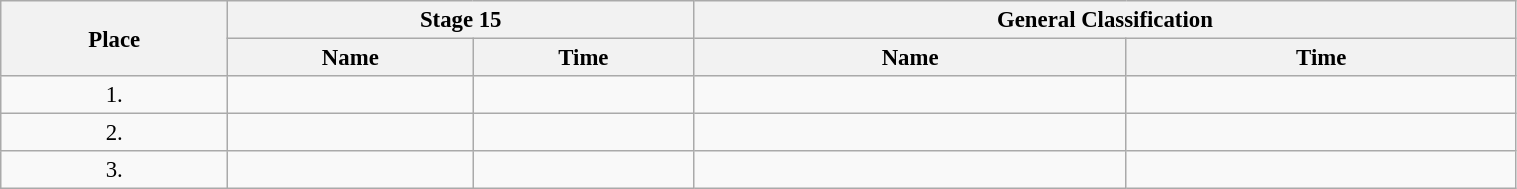<table class=wikitable style="font-size:95%" width="80%">
<tr>
<th rowspan="2">Place</th>
<th colspan="2">Stage 15</th>
<th colspan="2">General Classification</th>
</tr>
<tr>
<th>Name</th>
<th>Time</th>
<th>Name</th>
<th>Time</th>
</tr>
<tr>
<td align="center">1.</td>
<td></td>
<td></td>
<td></td>
<td></td>
</tr>
<tr>
<td align="center">2.</td>
<td></td>
<td></td>
<td></td>
<td></td>
</tr>
<tr>
<td align="center">3.</td>
<td></td>
<td></td>
<td></td>
<td></td>
</tr>
</table>
